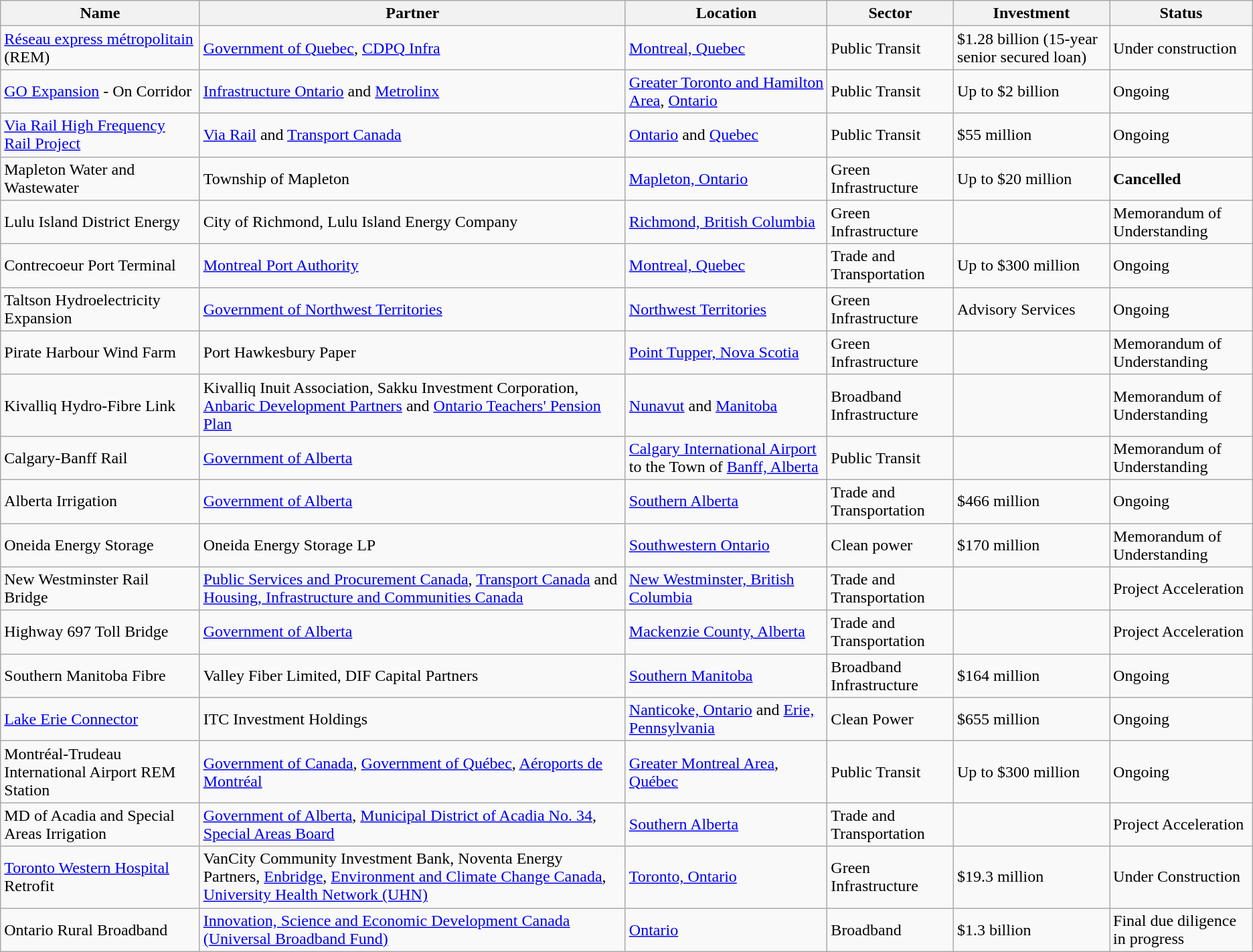<table class="wikitable">
<tr>
<th>Name</th>
<th>Partner</th>
<th>Location</th>
<th>Sector</th>
<th>Investment</th>
<th>Status</th>
</tr>
<tr>
<td><a href='#'>Réseau express métropolitain</a> (REM)</td>
<td><a href='#'>Government of Quebec</a>, <a href='#'>CDPQ Infra</a></td>
<td><a href='#'>Montreal, Quebec</a></td>
<td>Public Transit</td>
<td>$1.28 billion (15-year senior secured loan)</td>
<td>Under construction</td>
</tr>
<tr>
<td><a href='#'>GO Expansion</a> - On Corridor</td>
<td><a href='#'>Infrastructure Ontario</a> and <a href='#'>Metrolinx</a></td>
<td><a href='#'>Greater Toronto and Hamilton Area</a>, <a href='#'>Ontario</a></td>
<td>Public Transit</td>
<td>Up to $2 billion</td>
<td>Ongoing</td>
</tr>
<tr>
<td><a href='#'>Via Rail High Frequency Rail Project</a></td>
<td><a href='#'>Via Rail</a> and <a href='#'>Transport Canada</a></td>
<td><a href='#'>Ontario</a> and <a href='#'>Quebec</a></td>
<td>Public Transit</td>
<td>$55 million</td>
<td>Ongoing</td>
</tr>
<tr>
<td>Mapleton Water and Wastewater</td>
<td>Township of Mapleton</td>
<td><a href='#'>Mapleton, Ontario</a></td>
<td>Green Infrastructure</td>
<td>Up to $20 million</td>
<td><strong>Cancelled</strong></td>
</tr>
<tr>
<td>Lulu Island District Energy</td>
<td>City of Richmond, Lulu Island Energy Company</td>
<td><a href='#'>Richmond, British Columbia</a></td>
<td>Green Infrastructure</td>
<td></td>
<td>Memorandum of Understanding</td>
</tr>
<tr>
<td>Contrecoeur Port Terminal</td>
<td><a href='#'>Montreal Port Authority</a></td>
<td><a href='#'>Montreal, Quebec</a></td>
<td>Trade and Transportation</td>
<td>Up to $300 million</td>
<td>Ongoing</td>
</tr>
<tr>
<td>Taltson Hydroelectricity Expansion</td>
<td><a href='#'>Government of Northwest Territories</a></td>
<td><a href='#'>Northwest Territories</a></td>
<td>Green Infrastructure</td>
<td>Advisory Services</td>
<td>Ongoing</td>
</tr>
<tr>
<td>Pirate Harbour Wind Farm</td>
<td>Port Hawkesbury Paper</td>
<td><a href='#'>Point Tupper, Nova Scotia</a></td>
<td>Green Infrastructure</td>
<td></td>
<td>Memorandum of Understanding</td>
</tr>
<tr>
<td>Kivalliq Hydro-Fibre Link</td>
<td>Kivalliq Inuit Association, Sakku Investment Corporation, <a href='#'>Anbaric Development Partners</a> and <a href='#'>Ontario Teachers' Pension Plan</a></td>
<td><a href='#'>Nunavut</a> and <a href='#'>Manitoba</a></td>
<td>Broadband Infrastructure</td>
<td></td>
<td>Memorandum of Understanding</td>
</tr>
<tr>
<td>Calgary-Banff Rail</td>
<td><a href='#'>Government of Alberta</a></td>
<td><a href='#'>Calgary International Airport</a> to the Town of <a href='#'>Banff, Alberta</a></td>
<td>Public Transit</td>
<td></td>
<td>Memorandum of Understanding</td>
</tr>
<tr>
<td>Alberta Irrigation</td>
<td><a href='#'>Government of Alberta</a></td>
<td><a href='#'>Southern Alberta</a></td>
<td>Trade and Transportation</td>
<td>$466 million</td>
<td>Ongoing</td>
</tr>
<tr>
<td>Oneida Energy Storage</td>
<td>Oneida Energy Storage LP</td>
<td><a href='#'>Southwestern Ontario</a></td>
<td>Clean power</td>
<td>$170 million</td>
<td>Memorandum of Understanding</td>
</tr>
<tr>
<td>New Westminster Rail Bridge</td>
<td><a href='#'>Public Services and Procurement Canada</a>, <a href='#'>Transport Canada</a> and <a href='#'>Housing, Infrastructure and Communities Canada</a></td>
<td><a href='#'>New Westminster, British Columbia</a></td>
<td>Trade and Transportation</td>
<td></td>
<td>Project Acceleration</td>
</tr>
<tr>
<td>Highway 697 Toll Bridge</td>
<td><a href='#'>Government of Alberta</a></td>
<td><a href='#'>Mackenzie County, Alberta</a></td>
<td>Trade and Transportation</td>
<td></td>
<td>Project Acceleration</td>
</tr>
<tr>
<td>Southern Manitoba Fibre</td>
<td>Valley Fiber Limited, DIF Capital Partners</td>
<td><a href='#'>Southern Manitoba</a></td>
<td>Broadband Infrastructure</td>
<td>$164 million</td>
<td>Ongoing</td>
</tr>
<tr>
<td><a href='#'>Lake Erie Connector</a></td>
<td>ITC Investment Holdings</td>
<td><a href='#'>Nanticoke, Ontario</a> and <a href='#'>Erie, Pennsylvania</a></td>
<td>Clean Power</td>
<td>$655 million</td>
<td>Ongoing</td>
</tr>
<tr>
<td>Montréal-Trudeau International Airport REM Station</td>
<td><a href='#'>Government of Canada</a>, <a href='#'>Government of Québec</a>, <a href='#'>Aéroports de Montréal</a></td>
<td><a href='#'>Greater Montreal Area</a>, <a href='#'>Québec</a></td>
<td>Public Transit</td>
<td>Up to $300 million</td>
<td>Ongoing</td>
</tr>
<tr>
<td>MD of Acadia and Special Areas Irrigation</td>
<td><a href='#'>Government of Alberta</a>, <a href='#'>Municipal District of Acadia No. 34</a>, <a href='#'>Special Areas Board</a></td>
<td><a href='#'>Southern Alberta</a></td>
<td>Trade and Transportation</td>
<td></td>
<td>Project Acceleration</td>
</tr>
<tr>
<td><a href='#'>Toronto Western Hospital</a> Retrofit</td>
<td>VanCity Community Investment Bank, Noventa Energy Partners, <a href='#'>Enbridge</a>, <a href='#'>Environment and Climate Change Canada</a>, <a href='#'>University Health Network (UHN)</a></td>
<td><a href='#'>Toronto, Ontario</a></td>
<td>Green Infrastructure</td>
<td>$19.3 million</td>
<td>Under Construction</td>
</tr>
<tr>
<td>Ontario Rural Broadband</td>
<td><a href='#'>Innovation, Science and Economic Development Canada (Universal Broadband Fund)</a></td>
<td><a href='#'>Ontario</a></td>
<td>Broadband</td>
<td>$1.3 billion</td>
<td>Final due diligence in progress</td>
</tr>
</table>
